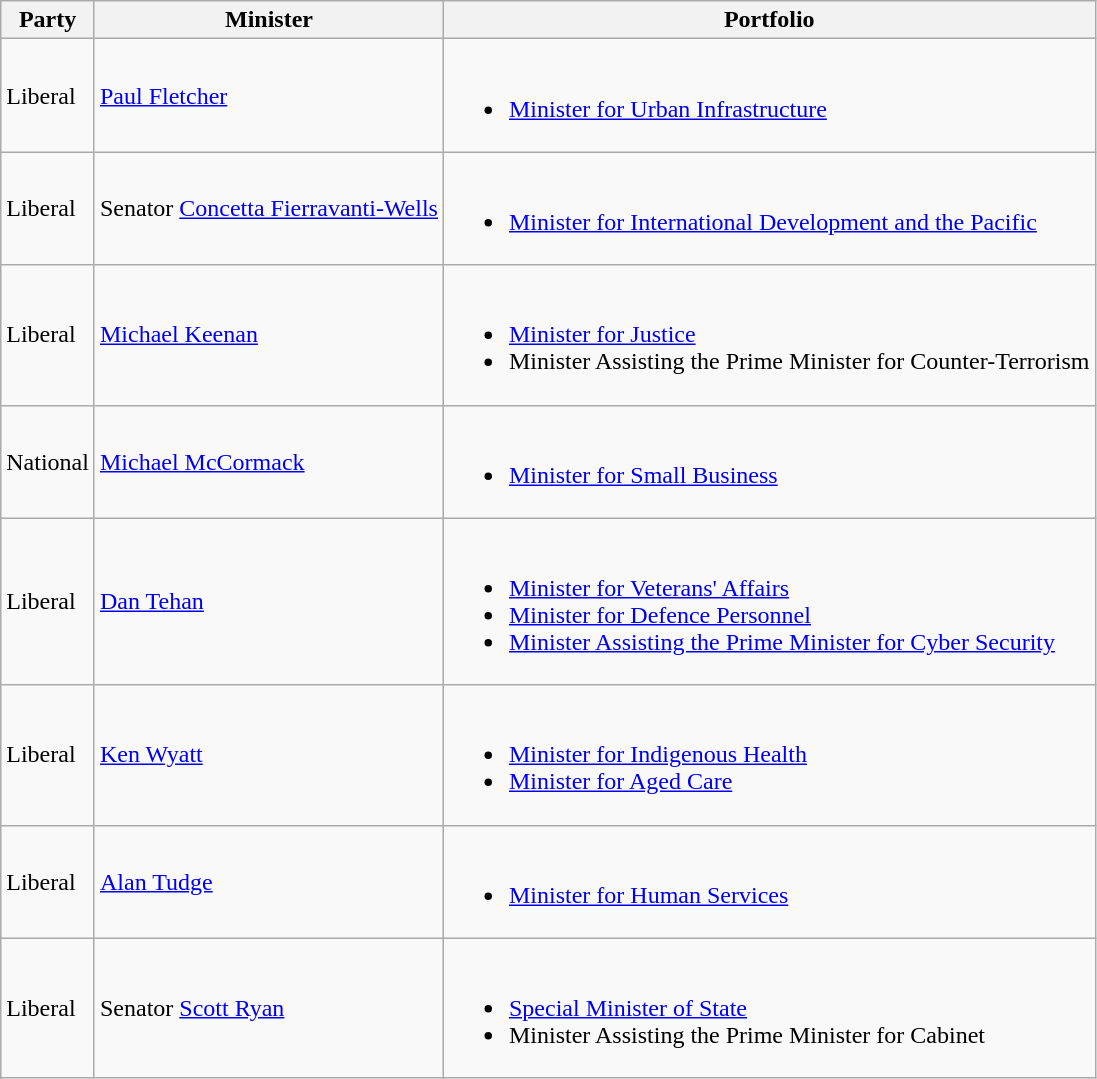<table class="wikitable sortable">
<tr>
<th>Party</th>
<th>Minister</th>
<th>Portfolio</th>
</tr>
<tr>
<td>Liberal</td>
<td><a href='#'>Paul Fletcher</a> </td>
<td><br><ul><li><a href='#'>Minister for Urban Infrastructure</a></li></ul></td>
</tr>
<tr>
<td>Liberal</td>
<td>Senator <a href='#'>Concetta Fierravanti-Wells</a></td>
<td><br><ul><li><a href='#'>Minister for International Development and the Pacific</a></li></ul></td>
</tr>
<tr>
<td>Liberal</td>
<td><a href='#'>Michael Keenan</a> </td>
<td><br><ul><li><a href='#'>Minister for Justice</a></li><li>Minister Assisting the Prime Minister for Counter-Terrorism</li></ul></td>
</tr>
<tr>
<td>National</td>
<td><a href='#'>Michael McCormack</a> </td>
<td><br><ul><li><a href='#'>Minister for Small Business</a></li></ul></td>
</tr>
<tr>
<td>Liberal</td>
<td><a href='#'>Dan Tehan</a> </td>
<td><br><ul><li><a href='#'>Minister for Veterans' Affairs</a></li><li><a href='#'>Minister for Defence Personnel</a></li><li><a href='#'>Minister Assisting the Prime Minister for Cyber Security</a></li></ul></td>
</tr>
<tr>
<td>Liberal</td>
<td><a href='#'>Ken Wyatt</a> </td>
<td><br><ul><li><a href='#'>Minister for Indigenous Health</a></li><li><a href='#'>Minister for Aged Care</a></li></ul></td>
</tr>
<tr>
<td>Liberal</td>
<td><a href='#'>Alan Tudge</a>  </td>
<td><br><ul><li><a href='#'>Minister for Human Services</a></li></ul></td>
</tr>
<tr>
<td>Liberal</td>
<td>Senator <a href='#'>Scott Ryan</a></td>
<td><br><ul><li><a href='#'>Special Minister of State</a></li><li>Minister Assisting the Prime Minister for Cabinet</li></ul></td>
</tr>
</table>
